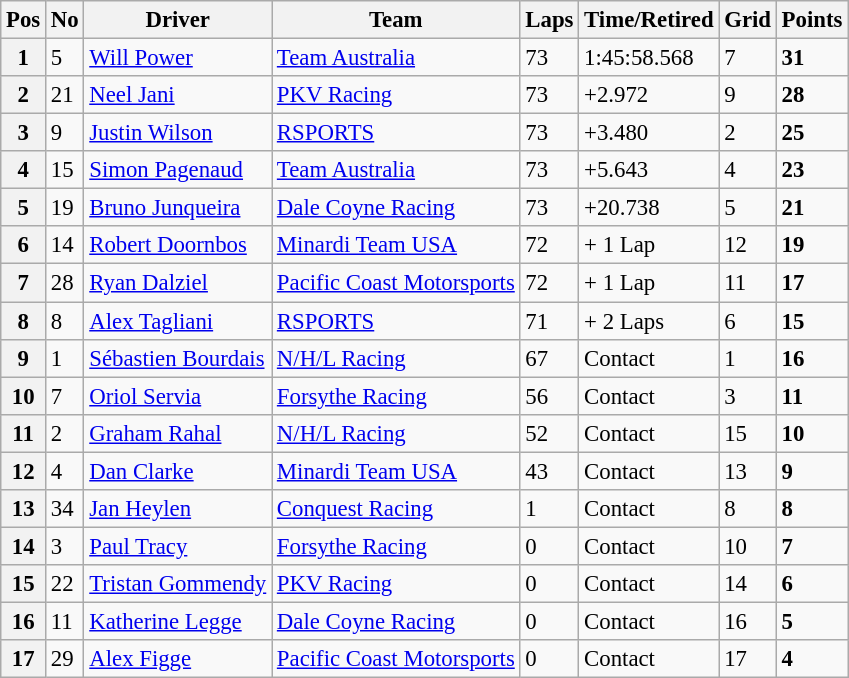<table class="wikitable" style="font-size:95%;">
<tr>
<th>Pos</th>
<th>No</th>
<th>Driver</th>
<th>Team</th>
<th>Laps</th>
<th>Time/Retired</th>
<th>Grid</th>
<th>Points</th>
</tr>
<tr>
<th>1</th>
<td>5</td>
<td> <a href='#'>Will Power</a></td>
<td><a href='#'>Team Australia</a></td>
<td>73</td>
<td>1:45:58.568</td>
<td>7</td>
<td><strong>31</strong></td>
</tr>
<tr>
<th>2</th>
<td>21</td>
<td> <a href='#'>Neel Jani</a></td>
<td><a href='#'>PKV Racing</a></td>
<td>73</td>
<td>+2.972</td>
<td>9</td>
<td><strong>28</strong></td>
</tr>
<tr>
<th>3</th>
<td>9</td>
<td> <a href='#'>Justin Wilson</a></td>
<td><a href='#'>RSPORTS</a></td>
<td>73</td>
<td>+3.480</td>
<td>2</td>
<td><strong>25</strong></td>
</tr>
<tr>
<th>4</th>
<td>15</td>
<td> <a href='#'>Simon Pagenaud</a></td>
<td><a href='#'>Team Australia</a></td>
<td>73</td>
<td>+5.643</td>
<td>4</td>
<td><strong>23</strong></td>
</tr>
<tr>
<th>5</th>
<td>19</td>
<td> <a href='#'>Bruno Junqueira</a></td>
<td><a href='#'>Dale Coyne Racing</a></td>
<td>73</td>
<td>+20.738</td>
<td>5</td>
<td><strong>21</strong></td>
</tr>
<tr>
<th>6</th>
<td>14</td>
<td> <a href='#'>Robert Doornbos</a></td>
<td><a href='#'>Minardi Team USA</a></td>
<td>72</td>
<td>+ 1 Lap</td>
<td>12</td>
<td><strong>19</strong></td>
</tr>
<tr>
<th>7</th>
<td>28</td>
<td> <a href='#'>Ryan Dalziel</a></td>
<td><a href='#'>Pacific Coast Motorsports</a></td>
<td>72</td>
<td>+ 1 Lap</td>
<td>11</td>
<td><strong>17</strong></td>
</tr>
<tr>
<th>8</th>
<td>8</td>
<td> <a href='#'>Alex Tagliani</a></td>
<td><a href='#'>RSPORTS</a></td>
<td>71</td>
<td>+ 2 Laps</td>
<td>6</td>
<td><strong>15</strong></td>
</tr>
<tr>
<th>9</th>
<td>1</td>
<td> <a href='#'>Sébastien Bourdais</a></td>
<td><a href='#'>N/H/L Racing</a></td>
<td>67</td>
<td>Contact</td>
<td>1</td>
<td><strong>16</strong></td>
</tr>
<tr>
<th>10</th>
<td>7</td>
<td> <a href='#'>Oriol Servia</a></td>
<td><a href='#'>Forsythe Racing</a></td>
<td>56</td>
<td>Contact</td>
<td>3</td>
<td><strong>11</strong></td>
</tr>
<tr>
<th>11</th>
<td>2</td>
<td> <a href='#'>Graham Rahal</a></td>
<td><a href='#'>N/H/L Racing</a></td>
<td>52</td>
<td>Contact</td>
<td>15</td>
<td><strong>10</strong></td>
</tr>
<tr>
<th>12</th>
<td>4</td>
<td> <a href='#'>Dan Clarke</a></td>
<td><a href='#'>Minardi Team USA</a></td>
<td>43</td>
<td>Contact</td>
<td>13</td>
<td><strong>9</strong></td>
</tr>
<tr>
<th>13</th>
<td>34</td>
<td> <a href='#'>Jan Heylen</a></td>
<td><a href='#'>Conquest Racing</a></td>
<td>1</td>
<td>Contact</td>
<td>8</td>
<td><strong>8</strong></td>
</tr>
<tr>
<th>14</th>
<td>3</td>
<td> <a href='#'>Paul Tracy</a></td>
<td><a href='#'>Forsythe Racing</a></td>
<td>0</td>
<td>Contact</td>
<td>10</td>
<td><strong>7</strong></td>
</tr>
<tr>
<th>15</th>
<td>22</td>
<td> <a href='#'>Tristan Gommendy</a></td>
<td><a href='#'>PKV Racing</a></td>
<td>0</td>
<td>Contact</td>
<td>14</td>
<td><strong>6</strong></td>
</tr>
<tr>
<th>16</th>
<td>11</td>
<td> <a href='#'>Katherine Legge</a></td>
<td><a href='#'>Dale Coyne Racing</a></td>
<td>0</td>
<td>Contact</td>
<td>16</td>
<td><strong>5</strong></td>
</tr>
<tr>
<th>17</th>
<td>29</td>
<td> <a href='#'>Alex Figge</a></td>
<td><a href='#'>Pacific Coast Motorsports</a></td>
<td>0</td>
<td>Contact</td>
<td>17</td>
<td><strong>4</strong></td>
</tr>
</table>
